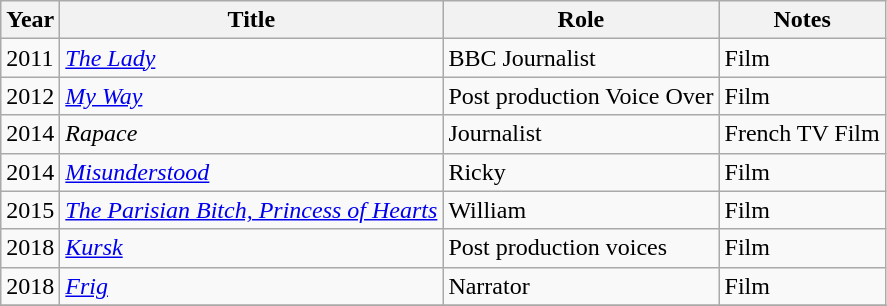<table class="wikitable sortable">
<tr>
<th>Year</th>
<th>Title</th>
<th>Role</th>
<th>Notes</th>
</tr>
<tr>
<td>2011</td>
<td><em><a href='#'>The Lady</a></em></td>
<td>BBC Journalist</td>
<td>Film</td>
</tr>
<tr>
<td>2012</td>
<td><em><a href='#'>My Way</a></em></td>
<td>Post production Voice Over</td>
<td>Film</td>
</tr>
<tr>
<td>2014</td>
<td><em>Rapace</em></td>
<td>Journalist</td>
<td>French TV Film</td>
</tr>
<tr>
<td>2014</td>
<td><em><a href='#'>Misunderstood</a></em></td>
<td>Ricky</td>
<td>Film</td>
</tr>
<tr>
<td>2015</td>
<td><em><a href='#'>The Parisian Bitch, Princess of Hearts</a></em></td>
<td>William</td>
<td>Film</td>
</tr>
<tr>
<td>2018</td>
<td><em><a href='#'>Kursk</a></em></td>
<td>Post production voices</td>
<td>Film</td>
</tr>
<tr>
<td>2018</td>
<td><em><a href='#'>Frig</a></em></td>
<td>Narrator</td>
<td>Film</td>
</tr>
<tr>
</tr>
</table>
